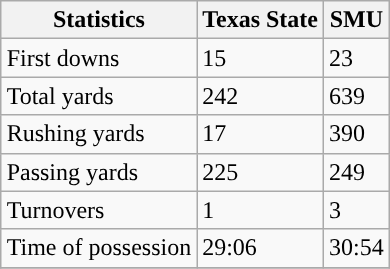<table class="wikitable" style="float: right;">
<tr>
<th>Statistics</th>
<th>Texas State</th>
<th>SMU</th>
</tr>
<tr>
<td>First downs</td>
<td>15</td>
<td>23</td>
</tr>
<tr>
<td>Total yards</td>
<td>242</td>
<td>639</td>
</tr>
<tr>
<td>Rushing yards</td>
<td>17</td>
<td>390</td>
</tr>
<tr>
<td>Passing yards</td>
<td>225</td>
<td>249</td>
</tr>
<tr>
<td>Turnovers</td>
<td>1</td>
<td>3</td>
</tr>
<tr>
<td>Time of possession</td>
<td>29:06</td>
<td>30:54</td>
</tr>
<tr>
</tr>
</table>
